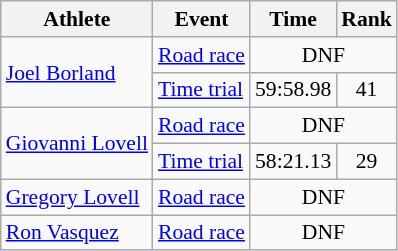<table class=wikitable style="font-size:90%">
<tr>
<th>Athlete</th>
<th>Event</th>
<th>Time</th>
<th>Rank</th>
</tr>
<tr>
<td rowspan="2"><a href='#'>Joel Borland</a></td>
<td><a href='#'>Road race</a></td>
<td colspan=2 align=center>DNF</td>
</tr>
<tr>
<td><a href='#'>Time trial</a></td>
<td align=right>59:58.98</td>
<td align=center>41</td>
</tr>
<tr>
<td rowspan="2"><a href='#'>Giovanni Lovell</a></td>
<td><a href='#'>Road race</a></td>
<td colspan=2 align=center>DNF</td>
</tr>
<tr>
<td><a href='#'>Time trial</a></td>
<td align=right>58:21.13</td>
<td align=center>29</td>
</tr>
<tr>
<td><a href='#'>Gregory Lovell</a></td>
<td><a href='#'>Road race</a></td>
<td colspan=2 align=center>DNF</td>
</tr>
<tr>
<td><a href='#'>Ron Vasquez</a></td>
<td><a href='#'>Road race</a></td>
<td colspan=2 align=center>DNF</td>
</tr>
</table>
